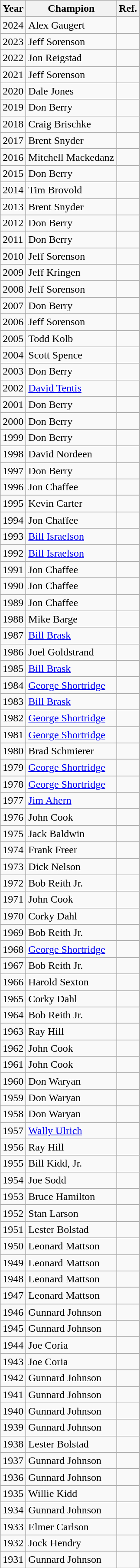<table class="wikitable">
<tr>
<th>Year</th>
<th>Champion</th>
<th>Ref.</th>
</tr>
<tr>
<td>2024</td>
<td>Alex Gaugert</td>
<td></td>
</tr>
<tr>
<td>2023</td>
<td>Jeff Sorenson</td>
<td></td>
</tr>
<tr>
<td>2022</td>
<td>Jon Reigstad</td>
<td></td>
</tr>
<tr>
<td>2021</td>
<td>Jeff Sorenson</td>
<td></td>
</tr>
<tr>
<td>2020</td>
<td>Dale Jones</td>
<td></td>
</tr>
<tr>
<td>2019</td>
<td>Don Berry</td>
<td></td>
</tr>
<tr>
<td>2018</td>
<td>Craig Brischke</td>
<td></td>
</tr>
<tr>
<td>2017</td>
<td>Brent Snyder</td>
<td></td>
</tr>
<tr>
<td>2016</td>
<td>Mitchell Mackedanz</td>
<td></td>
</tr>
<tr>
<td>2015</td>
<td>Don Berry</td>
<td></td>
</tr>
<tr>
<td>2014</td>
<td>Tim Brovold</td>
<td></td>
</tr>
<tr>
<td>2013</td>
<td>Brent Snyder</td>
<td></td>
</tr>
<tr>
<td>2012</td>
<td>Don Berry</td>
<td></td>
</tr>
<tr>
<td>2011</td>
<td>Don Berry</td>
<td></td>
</tr>
<tr>
<td>2010</td>
<td>Jeff Sorenson</td>
<td></td>
</tr>
<tr>
<td>2009</td>
<td>Jeff Kringen</td>
<td></td>
</tr>
<tr>
<td>2008</td>
<td>Jeff Sorenson</td>
<td></td>
</tr>
<tr>
<td>2007</td>
<td>Don Berry</td>
<td></td>
</tr>
<tr>
<td>2006</td>
<td>Jeff Sorenson</td>
<td></td>
</tr>
<tr>
<td>2005</td>
<td>Todd Kolb</td>
<td></td>
</tr>
<tr>
<td>2004</td>
<td>Scott Spence</td>
<td></td>
</tr>
<tr>
<td>2003</td>
<td>Don Berry</td>
<td></td>
</tr>
<tr>
<td>2002</td>
<td><a href='#'>David Tentis</a></td>
<td></td>
</tr>
<tr>
<td>2001</td>
<td>Don Berry</td>
<td></td>
</tr>
<tr>
<td>2000</td>
<td>Don Berry</td>
<td></td>
</tr>
<tr>
<td>1999</td>
<td>Don Berry</td>
<td></td>
</tr>
<tr>
<td>1998</td>
<td>David Nordeen</td>
<td></td>
</tr>
<tr>
<td>1997</td>
<td>Don Berry</td>
<td></td>
</tr>
<tr>
<td>1996</td>
<td>Jon Chaffee</td>
<td></td>
</tr>
<tr>
<td>1995</td>
<td>Kevin Carter</td>
<td></td>
</tr>
<tr>
<td>1994</td>
<td>Jon Chaffee</td>
<td></td>
</tr>
<tr>
<td>1993</td>
<td><a href='#'>Bill Israelson</a></td>
<td></td>
</tr>
<tr>
<td>1992</td>
<td><a href='#'>Bill Israelson</a></td>
<td></td>
</tr>
<tr>
<td>1991</td>
<td>Jon Chaffee</td>
<td></td>
</tr>
<tr>
<td>1990</td>
<td>Jon Chaffee</td>
<td></td>
</tr>
<tr>
<td>1989</td>
<td>Jon Chaffee</td>
<td></td>
</tr>
<tr>
<td>1988</td>
<td>Mike Barge</td>
<td></td>
</tr>
<tr>
<td>1987</td>
<td><a href='#'>Bill Brask</a></td>
<td></td>
</tr>
<tr>
<td>1986</td>
<td>Joel Goldstrand</td>
<td></td>
</tr>
<tr>
<td>1985</td>
<td><a href='#'>Bill Brask</a></td>
<td></td>
</tr>
<tr>
<td>1984</td>
<td><a href='#'>George Shortridge</a></td>
<td></td>
</tr>
<tr>
<td>1983</td>
<td><a href='#'>Bill Brask</a></td>
<td></td>
</tr>
<tr>
<td>1982</td>
<td><a href='#'>George Shortridge</a></td>
<td></td>
</tr>
<tr>
<td>1981</td>
<td><a href='#'>George Shortridge</a></td>
<td></td>
</tr>
<tr>
<td>1980</td>
<td>Brad Schmierer</td>
<td></td>
</tr>
<tr>
<td>1979</td>
<td><a href='#'>George Shortridge</a></td>
<td></td>
</tr>
<tr>
<td>1978</td>
<td><a href='#'>George Shortridge</a></td>
<td></td>
</tr>
<tr>
<td>1977</td>
<td><a href='#'>Jim Ahern</a></td>
<td></td>
</tr>
<tr>
<td>1976</td>
<td>John Cook</td>
<td></td>
</tr>
<tr>
<td>1975</td>
<td>Jack Baldwin</td>
<td></td>
</tr>
<tr>
<td>1974</td>
<td>Frank Freer</td>
<td></td>
</tr>
<tr>
<td>1973</td>
<td>Dick Nelson</td>
<td></td>
</tr>
<tr>
<td>1972</td>
<td>Bob Reith Jr.</td>
<td></td>
</tr>
<tr>
<td>1971</td>
<td>John Cook</td>
<td></td>
</tr>
<tr>
<td>1970</td>
<td>Corky Dahl</td>
<td></td>
</tr>
<tr>
<td>1969</td>
<td>Bob Reith Jr.</td>
<td></td>
</tr>
<tr>
<td>1968</td>
<td><a href='#'>George Shortridge</a></td>
<td></td>
</tr>
<tr>
<td>1967</td>
<td>Bob Reith Jr.</td>
<td></td>
</tr>
<tr>
<td>1966</td>
<td>Harold Sexton</td>
<td></td>
</tr>
<tr>
<td>1965</td>
<td>Corky Dahl</td>
<td></td>
</tr>
<tr>
<td>1964</td>
<td>Bob Reith Jr.</td>
<td></td>
</tr>
<tr>
<td>1963</td>
<td>Ray Hill</td>
<td></td>
</tr>
<tr>
<td>1962</td>
<td>John Cook</td>
<td></td>
</tr>
<tr>
<td>1961</td>
<td>John Cook</td>
<td></td>
</tr>
<tr>
<td>1960</td>
<td>Don Waryan</td>
<td></td>
</tr>
<tr>
<td>1959</td>
<td>Don Waryan</td>
<td></td>
</tr>
<tr>
<td>1958</td>
<td>Don Waryan</td>
<td></td>
</tr>
<tr>
<td>1957</td>
<td><a href='#'>Wally Ulrich</a></td>
<td></td>
</tr>
<tr>
<td>1956</td>
<td>Ray Hill</td>
<td></td>
</tr>
<tr>
<td>1955</td>
<td>Bill Kidd, Jr.</td>
<td></td>
</tr>
<tr>
<td>1954</td>
<td>Joe Sodd</td>
<td></td>
</tr>
<tr>
<td>1953</td>
<td>Bruce Hamilton</td>
<td></td>
</tr>
<tr>
<td>1952</td>
<td>Stan Larson</td>
<td></td>
</tr>
<tr>
<td>1951</td>
<td>Lester Bolstad</td>
<td></td>
</tr>
<tr>
<td>1950</td>
<td>Leonard Mattson</td>
<td></td>
</tr>
<tr>
<td>1949</td>
<td>Leonard Mattson</td>
<td></td>
</tr>
<tr>
<td>1948</td>
<td>Leonard Mattson</td>
<td></td>
</tr>
<tr>
<td>1947</td>
<td>Leonard Mattson</td>
<td></td>
</tr>
<tr>
<td>1946</td>
<td>Gunnard Johnson</td>
<td></td>
</tr>
<tr>
<td>1945</td>
<td>Gunnard Johnson</td>
<td></td>
</tr>
<tr>
<td>1944</td>
<td>Joe Coria</td>
<td></td>
</tr>
<tr>
<td>1943</td>
<td>Joe Coria</td>
<td></td>
</tr>
<tr>
<td>1942</td>
<td>Gunnard Johnson</td>
<td></td>
</tr>
<tr>
<td>1941</td>
<td>Gunnard Johnson</td>
<td></td>
</tr>
<tr>
<td>1940</td>
<td>Gunnard Johnson</td>
<td></td>
</tr>
<tr>
<td>1939</td>
<td>Gunnard Johnson</td>
<td></td>
</tr>
<tr>
<td>1938</td>
<td>Lester Bolstad</td>
<td></td>
</tr>
<tr>
<td>1937</td>
<td>Gunnard Johnson</td>
<td></td>
</tr>
<tr>
<td>1936</td>
<td>Gunnard Johnson</td>
<td></td>
</tr>
<tr>
<td>1935</td>
<td>Willie Kidd</td>
<td></td>
</tr>
<tr>
<td>1934</td>
<td>Gunnard Johnson</td>
<td></td>
</tr>
<tr>
<td>1933</td>
<td>Elmer Carlson</td>
<td></td>
</tr>
<tr>
<td>1932</td>
<td>Jock Hendry</td>
<td></td>
</tr>
<tr>
<td>1931</td>
<td>Gunnard Johnson</td>
<td></td>
</tr>
</table>
